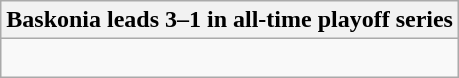<table class="wikitable collapsible collapsed">
<tr>
<th>Baskonia leads 3–1 in all-time playoff series</th>
</tr>
<tr>
<td><br>


</td>
</tr>
</table>
